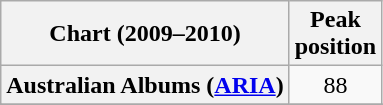<table class="wikitable sortable plainrowheaders" style="text-align:center">
<tr>
<th>Chart (2009–2010)</th>
<th>Peak<br>position</th>
</tr>
<tr>
<th scope="row">Australian Albums (<a href='#'>ARIA</a>)</th>
<td>88</td>
</tr>
<tr>
</tr>
<tr>
</tr>
<tr>
</tr>
<tr>
</tr>
<tr>
</tr>
</table>
